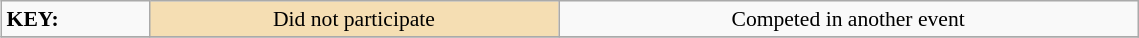<table class="wikitable" style="margin:0.5em; font-size:90%;position:relative;" width=60%>
<tr>
<td><strong>KEY:</strong></td>
<td bgcolor="wheat" align=center>Did not participate</td>
<td align=center>Competed in another event</td>
</tr>
<tr>
</tr>
</table>
